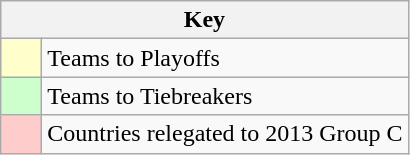<table class="wikitable" style="text-align: center;">
<tr>
<th colspan=2>Key</th>
</tr>
<tr>
<td style="background:#ffffcc; width:20px;"></td>
<td align=left>Teams to Playoffs</td>
</tr>
<tr>
<td style="background:#ccffcc; width:20px;"></td>
<td align=left>Teams to Tiebreakers</td>
</tr>
<tr>
<td style="background:#ffcccc; width:20px;"></td>
<td align=left>Countries relegated to 2013 Group C</td>
</tr>
</table>
